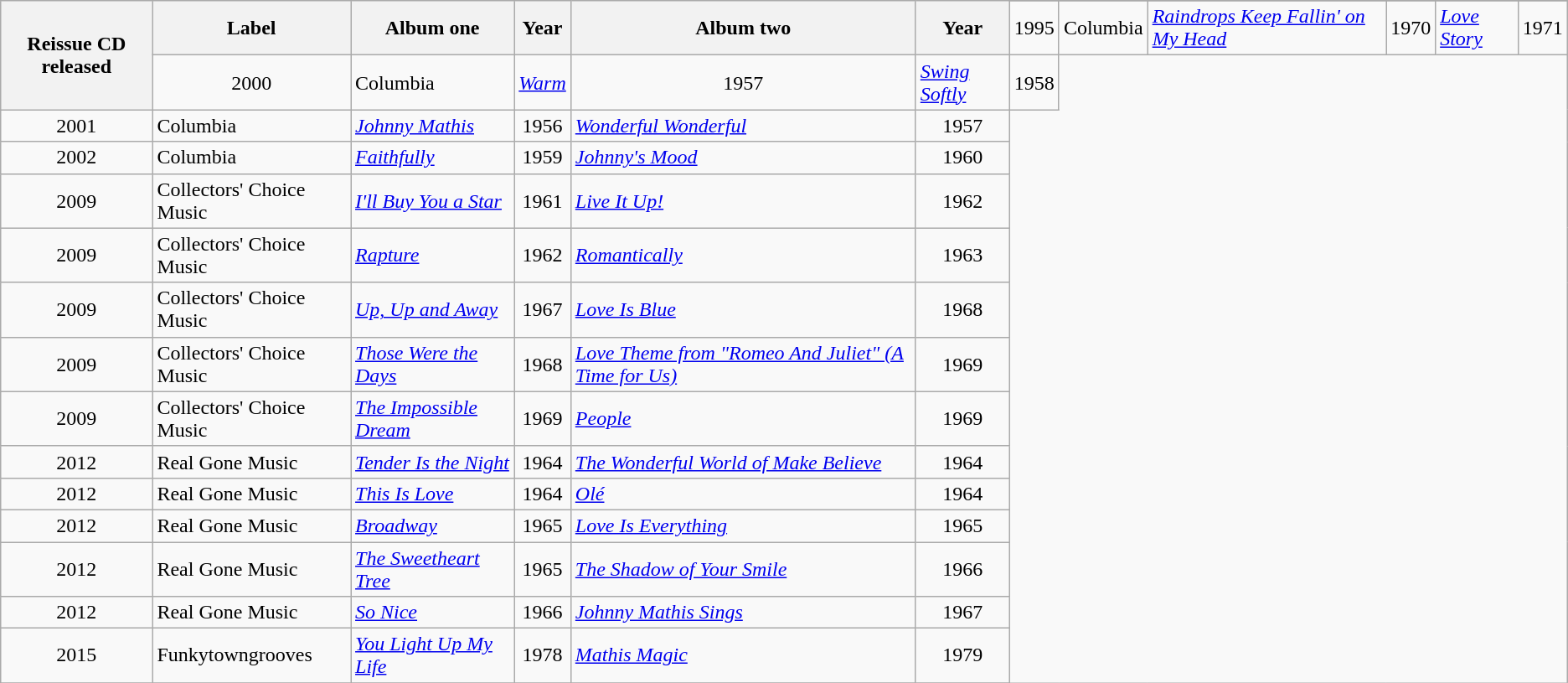<table class="wikitable collapsible collapsed sortable">
<tr>
<th rowspan="3">Reissue CD released</th>
<th rowspan="2">Label</th>
<th rowspan="2">Album one</th>
<th rowspan="2">Year</th>
<th rowspan="2">Album two</th>
<th rowspan="2">Year</th>
</tr>
<tr>
<td style="text-align:center;">1995</td>
<td>Columbia</td>
<td><em><a href='#'>Raindrops Keep Fallin' on My Head</a></em></td>
<td style="text-align:center;">1970</td>
<td><em><a href='#'>Love Story</a></em></td>
<td style="text-align:center;">1971</td>
</tr>
<tr>
<td style="text-align:center;">2000</td>
<td>Columbia</td>
<td><em><a href='#'>Warm</a></em></td>
<td style="text-align:center;">1957</td>
<td><em><a href='#'>Swing Softly</a></em></td>
<td style="text-align:center;">1958</td>
</tr>
<tr>
<td style="text-align:center;">2001</td>
<td>Columbia</td>
<td><em><a href='#'>Johnny Mathis</a></em></td>
<td style="text-align:center;">1956</td>
<td><em><a href='#'>Wonderful Wonderful</a></em></td>
<td style="text-align:center;">1957</td>
</tr>
<tr>
<td style="text-align:center;">2002</td>
<td>Columbia</td>
<td><em><a href='#'>Faithfully</a></em></td>
<td style="text-align:center;">1959</td>
<td><em><a href='#'>Johnny's Mood</a></em></td>
<td style="text-align:center;">1960</td>
</tr>
<tr>
<td style="text-align:center;">2009</td>
<td>Collectors' Choice Music</td>
<td><em><a href='#'>I'll Buy You a Star</a></em></td>
<td style="text-align:center;">1961</td>
<td><em><a href='#'>Live It Up!</a></em></td>
<td style="text-align:center;">1962</td>
</tr>
<tr>
<td style="text-align:center;">2009</td>
<td>Collectors' Choice Music</td>
<td><em><a href='#'>Rapture</a></em></td>
<td style="text-align:center;">1962</td>
<td><em><a href='#'>Romantically</a></em></td>
<td style="text-align:center;">1963</td>
</tr>
<tr>
<td style="text-align:center;">2009</td>
<td>Collectors' Choice Music</td>
<td><em><a href='#'>Up, Up and Away</a></em></td>
<td style="text-align:center;">1967</td>
<td><em><a href='#'>Love Is Blue</a></em></td>
<td style="text-align:center;">1968</td>
</tr>
<tr>
<td style="text-align:center;">2009</td>
<td>Collectors' Choice Music</td>
<td><em><a href='#'>Those Were the Days</a></em></td>
<td style="text-align:center;">1968</td>
<td><em><a href='#'>Love Theme from "Romeo And Juliet" (A Time for Us)</a></em></td>
<td style="text-align:center;">1969</td>
</tr>
<tr>
<td style="text-align:center;">2009</td>
<td>Collectors' Choice Music</td>
<td><em><a href='#'>The Impossible Dream</a></em></td>
<td style="text-align:center;">1969</td>
<td><em><a href='#'>People</a></em></td>
<td style="text-align:center;">1969</td>
</tr>
<tr>
<td style="text-align:center;">2012</td>
<td>Real Gone Music</td>
<td><em><a href='#'>Tender Is the Night</a></em></td>
<td style="text-align:center;">1964</td>
<td><em><a href='#'>The Wonderful World of Make Believe</a></em></td>
<td style="text-align:center;">1964</td>
</tr>
<tr>
<td style="text-align:center;">2012</td>
<td>Real Gone Music</td>
<td><em><a href='#'>This Is Love</a></em></td>
<td style="text-align:center;">1964</td>
<td><em><a href='#'>Olé</a></em></td>
<td style="text-align:center;">1964</td>
</tr>
<tr>
<td style="text-align:center;">2012</td>
<td>Real Gone Music</td>
<td><em><a href='#'>Broadway</a></em></td>
<td style="text-align:center;">1965</td>
<td><em><a href='#'>Love Is Everything</a></em></td>
<td style="text-align:center;">1965</td>
</tr>
<tr>
<td style="text-align:center;">2012</td>
<td>Real Gone Music</td>
<td><em><a href='#'>The Sweetheart Tree</a></em></td>
<td style="text-align:center;">1965</td>
<td><em><a href='#'>The Shadow of Your Smile</a></em></td>
<td style="text-align:center;">1966</td>
</tr>
<tr>
<td style="text-align:center;">2012</td>
<td>Real Gone Music</td>
<td><em><a href='#'>So Nice</a></em></td>
<td style="text-align:center;">1966</td>
<td><em><a href='#'>Johnny Mathis Sings</a></em></td>
<td style="text-align:center;">1967</td>
</tr>
<tr>
<td style="text-align:center;">2015</td>
<td>Funkytowngrooves</td>
<td><em><a href='#'>You Light Up My Life</a></em></td>
<td style="text-align:center;">1978</td>
<td><em><a href='#'>Mathis Magic</a></em></td>
<td style="text-align:center;">1979</td>
</tr>
<tr>
</tr>
</table>
